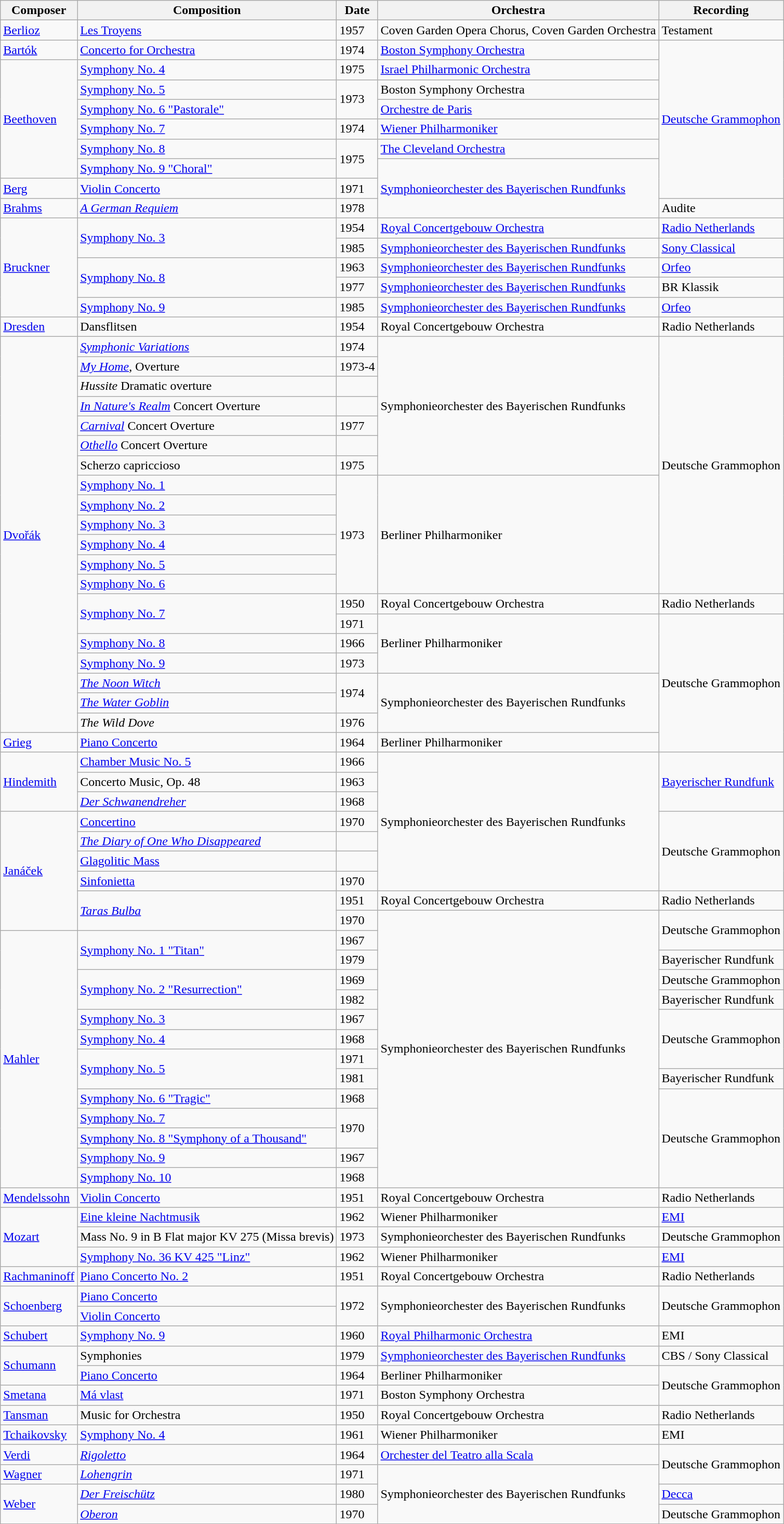<table class="wikitable">
<tr>
<th>Composer</th>
<th>Composition</th>
<th>Date</th>
<th>Orchestra</th>
<th>Recording</th>
</tr>
<tr>
<td><a href='#'>Berlioz</a></td>
<td><a href='#'>Les Troyens</a></td>
<td>1957</td>
<td>Coven Garden Opera Chorus, Coven Garden Orchestra</td>
<td>Testament</td>
</tr>
<tr>
<td><a href='#'>Bartók</a></td>
<td><a href='#'>Concerto for Orchestra</a></td>
<td>1974</td>
<td><a href='#'>Boston Symphony Orchestra</a></td>
<td rowspan=8><a href='#'>Deutsche Grammophon</a></td>
</tr>
<tr>
<td rowspan=6><a href='#'>Beethoven</a></td>
<td><a href='#'>Symphony No. 4</a></td>
<td>1975</td>
<td><a href='#'>Israel Philharmonic Orchestra</a></td>
</tr>
<tr>
<td><a href='#'>Symphony No. 5</a></td>
<td rowspan=2>1973</td>
<td>Boston Symphony Orchestra</td>
</tr>
<tr>
<td><a href='#'>Symphony No. 6 "Pastorale"</a></td>
<td><a href='#'>Orchestre de Paris</a></td>
</tr>
<tr>
<td><a href='#'>Symphony No. 7</a></td>
<td>1974</td>
<td><a href='#'>Wiener Philharmoniker</a></td>
</tr>
<tr>
<td><a href='#'>Symphony No. 8</a></td>
<td rowspan=2>1975</td>
<td><a href='#'>The Cleveland Orchestra</a></td>
</tr>
<tr>
<td><a href='#'>Symphony No. 9 "Choral"</a></td>
<td rowspan=3><a href='#'>Symphonieorchester des Bayerischen Rundfunks</a></td>
</tr>
<tr>
<td><a href='#'>Berg</a></td>
<td><a href='#'>Violin Concerto</a></td>
<td>1971</td>
</tr>
<tr>
<td><a href='#'>Brahms</a></td>
<td><em><a href='#'>A German Requiem</a></em></td>
<td>1978</td>
<td>Audite</td>
</tr>
<tr>
<td rowspan=5><a href='#'>Bruckner</a></td>
<td rowspan=2><a href='#'>Symphony No. 3</a></td>
<td>1954</td>
<td><a href='#'>Royal Concertgebouw Orchestra</a></td>
<td><a href='#'>Radio Netherlands</a></td>
</tr>
<tr>
<td>1985</td>
<td><a href='#'>Symphonieorchester des Bayerischen Rundfunks</a></td>
<td><a href='#'>Sony Classical</a></td>
</tr>
<tr>
<td rowspan=2><a href='#'>Symphony No. 8</a></td>
<td>1963</td>
<td><a href='#'>Symphonieorchester des Bayerischen Rundfunks</a></td>
<td><a href='#'>Orfeo</a></td>
</tr>
<tr>
<td>1977</td>
<td><a href='#'>Symphonieorchester des Bayerischen Rundfunks</a></td>
<td>BR Klassik</td>
</tr>
<tr>
<td><a href='#'>Symphony No. 9</a></td>
<td>1985</td>
<td><a href='#'>Symphonieorchester des Bayerischen Rundfunks</a></td>
<td><a href='#'>Orfeo</a></td>
</tr>
<tr>
<td><a href='#'>Dresden</a></td>
<td>Dansflitsen</td>
<td>1954</td>
<td>Royal Concertgebouw Orchestra</td>
<td>Radio Netherlands</td>
</tr>
<tr>
<td rowspan=21><a href='#'>Dvořák</a></td>
<td><em><a href='#'>Symphonic Variations</a></em></td>
<td>1974</td>
<td rowspan=7>Symphonieorchester des Bayerischen Rundfunks</td>
<td rowspan=13>Deutsche Grammophon</td>
</tr>
<tr>
<td><em><a href='#'>My Home</a></em>, Overture</td>
<td>1973-4</td>
</tr>
<tr>
<td><em>Hussite</em> Dramatic overture</td>
<td></td>
</tr>
<tr>
<td><em><a href='#'>In Nature's Realm</a></em> Concert Overture</td>
<td></td>
</tr>
<tr>
<td><em><a href='#'>Carnival</a></em> Concert Overture</td>
<td>1977</td>
</tr>
<tr>
<td><em><a href='#'>Othello</a></em> Concert Overture</td>
<td></td>
</tr>
<tr>
<td>Scherzo capriccioso</td>
<td>1975</td>
</tr>
<tr>
<td><a href='#'>Symphony No. 1</a></td>
<td rowspan=6>1973</td>
<td rowspan=6>Berliner Philharmoniker</td>
</tr>
<tr>
<td><a href='#'>Symphony No. 2</a></td>
</tr>
<tr>
<td><a href='#'>Symphony No. 3</a></td>
</tr>
<tr>
<td><a href='#'>Symphony No. 4</a></td>
</tr>
<tr>
<td><a href='#'>Symphony No. 5</a></td>
</tr>
<tr>
<td><a href='#'>Symphony No. 6</a></td>
</tr>
<tr>
<td rowspan=2><a href='#'>Symphony No. 7</a></td>
<td>1950</td>
<td>Royal Concertgebouw Orchestra</td>
<td>Radio Netherlands</td>
</tr>
<tr>
<td>1971</td>
<td rowspan=3>Berliner Philharmoniker</td>
<td rowspan=8>Deutsche Grammophon</td>
</tr>
<tr>
<td><a href='#'>Symphony No. 8</a></td>
<td>1966</td>
</tr>
<tr>
<td><a href='#'>Symphony No. 9</a></td>
<td>1973</td>
</tr>
<tr>
<td><em><a href='#'>The Noon Witch</a></em></td>
<td rowspan=3>1974</td>
<td rowspan=4>Symphonieorchester des Bayerischen Rundfunks</td>
</tr>
<tr>
<td><em><a href='#'>The Water Goblin</a></em></td>
</tr>
<tr>
<td rowspan=2><em>The Wild Dove</em></td>
</tr>
<tr>
<td>1976</td>
</tr>
<tr>
<td><a href='#'>Grieg</a></td>
<td><a href='#'>Piano Concerto</a></td>
<td>1964</td>
<td>Berliner Philharmoniker</td>
</tr>
<tr>
<td rowspan=3><a href='#'>Hindemith</a></td>
<td><a href='#'>Chamber Music No. 5</a></td>
<td>1966</td>
<td rowspan=7>Symphonieorchester des Bayerischen Rundfunks</td>
<td rowspan=3><a href='#'>Bayerischer Rundfunk</a></td>
</tr>
<tr>
<td>Concerto Music, Op. 48</td>
<td>1963</td>
</tr>
<tr>
<td><em><a href='#'>Der Schwanendreher</a></em></td>
<td>1968</td>
</tr>
<tr>
<td rowspan=6><a href='#'>Janáček</a></td>
<td><a href='#'>Concertino</a></td>
<td>1970</td>
<td rowspan=4>Deutsche Grammophon</td>
</tr>
<tr>
<td><em><a href='#'>The Diary of One Who Disappeared</a></em></td>
<td></td>
</tr>
<tr>
<td><a href='#'>Glagolitic Mass</a></td>
<td></td>
</tr>
<tr>
<td><a href='#'>Sinfonietta</a></td>
<td>1970</td>
</tr>
<tr>
<td rowspan=2><em><a href='#'>Taras Bulba</a></em></td>
<td>1951</td>
<td>Royal Concertgebouw Orchestra</td>
<td>Radio Netherlands</td>
</tr>
<tr>
<td>1970</td>
<td rowspan=14>Symphonieorchester des Bayerischen Rundfunks</td>
<td rowspan=2>Deutsche Grammophon</td>
</tr>
<tr>
<td rowspan=13><a href='#'>Mahler</a></td>
<td rowspan=2><a href='#'>Symphony No. 1 "Titan"</a></td>
<td>1967</td>
</tr>
<tr>
<td>1979</td>
<td>Bayerischer Rundfunk</td>
</tr>
<tr>
<td rowspan=2><a href='#'>Symphony No. 2 "Resurrection"</a></td>
<td>1969</td>
<td>Deutsche Grammophon</td>
</tr>
<tr>
<td>1982</td>
<td>Bayerischer Rundfunk</td>
</tr>
<tr>
<td><a href='#'>Symphony No. 3</a></td>
<td>1967</td>
<td rowspan=3>Deutsche Grammophon</td>
</tr>
<tr>
<td><a href='#'>Symphony No. 4</a></td>
<td>1968</td>
</tr>
<tr>
<td rowspan=2><a href='#'>Symphony No. 5</a></td>
<td>1971</td>
</tr>
<tr>
<td>1981</td>
<td>Bayerischer Rundfunk</td>
</tr>
<tr>
<td><a href='#'>Symphony No. 6 "Tragic"</a></td>
<td>1968</td>
<td rowspan=5>Deutsche Grammophon</td>
</tr>
<tr>
<td><a href='#'>Symphony No. 7</a></td>
<td rowspan=2>1970</td>
</tr>
<tr>
<td><a href='#'>Symphony No. 8 "Symphony of a Thousand"</a></td>
</tr>
<tr>
<td><a href='#'>Symphony No. 9</a></td>
<td>1967</td>
</tr>
<tr>
<td><a href='#'>Symphony No. 10</a></td>
<td>1968</td>
</tr>
<tr>
<td><a href='#'>Mendelssohn</a></td>
<td><a href='#'>Violin Concerto</a></td>
<td>1951</td>
<td>Royal Concertgebouw Orchestra</td>
<td>Radio Netherlands</td>
</tr>
<tr>
<td rowspan=3><a href='#'>Mozart</a></td>
<td><a href='#'>Eine kleine Nachtmusik</a></td>
<td>1962</td>
<td>Wiener Philharmoniker</td>
<td><a href='#'>EMI</a></td>
</tr>
<tr>
<td>Mass No. 9 in B Flat major KV 275 (Missa brevis)</td>
<td>1973</td>
<td>Symphonieorchester des Bayerischen Rundfunks</td>
<td>Deutsche Grammophon</td>
</tr>
<tr>
<td><a href='#'>Symphony No. 36 KV 425 "Linz"</a></td>
<td>1962</td>
<td>Wiener Philharmoniker</td>
<td><a href='#'>EMI</a></td>
</tr>
<tr>
<td><a href='#'>Rachmaninoff</a></td>
<td><a href='#'>Piano Concerto No. 2</a></td>
<td>1951</td>
<td>Royal Concertgebouw Orchestra</td>
<td>Radio Netherlands</td>
</tr>
<tr>
<td rowspan=2><a href='#'>Schoenberg</a></td>
<td><a href='#'>Piano Concerto</a></td>
<td rowspan=2>1972</td>
<td rowspan=2>Symphonieorchester des Bayerischen Rundfunks</td>
<td rowspan=2>Deutsche Grammophon</td>
</tr>
<tr>
<td><a href='#'>Violin Concerto</a></td>
</tr>
<tr>
<td><a href='#'>Schubert</a></td>
<td><a href='#'>Symphony No. 9</a></td>
<td>1960</td>
<td><a href='#'>Royal Philharmonic Orchestra</a></td>
<td>EMI</td>
</tr>
<tr>
<td rowspan=2><a href='#'>Schumann</a></td>
<td>Symphonies</td>
<td>1979</td>
<td><a href='#'>Symphonieorchester des Bayerischen Rundfunks</a></td>
<td>CBS / Sony Classical</td>
</tr>
<tr>
<td><a href='#'>Piano Concerto</a></td>
<td>1964</td>
<td>Berliner Philharmoniker</td>
<td rowspan=2>Deutsche Grammophon</td>
</tr>
<tr>
<td><a href='#'>Smetana</a></td>
<td><a href='#'>Má vlast</a></td>
<td>1971</td>
<td>Boston Symphony Orchestra</td>
</tr>
<tr>
<td><a href='#'>Tansman</a></td>
<td>Music for Orchestra</td>
<td>1950</td>
<td>Royal Concertgebouw Orchestra</td>
<td>Radio Netherlands</td>
</tr>
<tr>
<td><a href='#'>Tchaikovsky</a></td>
<td><a href='#'>Symphony No. 4</a></td>
<td>1961</td>
<td>Wiener Philharmoniker</td>
<td>EMI</td>
</tr>
<tr>
<td><a href='#'>Verdi</a></td>
<td><em><a href='#'>Rigoletto</a></em></td>
<td>1964</td>
<td><a href='#'>Orchester del Teatro alla Scala</a></td>
<td rowspan=2>Deutsche Grammophon</td>
</tr>
<tr>
<td><a href='#'>Wagner</a></td>
<td><em><a href='#'>Lohengrin</a></em></td>
<td>1971</td>
<td rowspan=3>Symphonieorchester des Bayerischen Rundfunks</td>
</tr>
<tr>
<td rowspan=2><a href='#'>Weber</a></td>
<td><em><a href='#'>Der Freischütz</a></em></td>
<td>1980</td>
<td><a href='#'>Decca</a></td>
</tr>
<tr>
<td><em><a href='#'>Oberon</a></em></td>
<td>1970</td>
<td>Deutsche Grammophon</td>
</tr>
</table>
